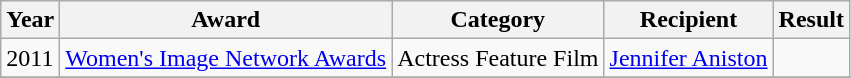<table class="wikitable sortable">
<tr>
<th>Year</th>
<th>Award</th>
<th>Category</th>
<th>Recipient</th>
<th>Result</th>
</tr>
<tr>
<td>2011</td>
<td><a href='#'>Women's Image Network Awards</a></td>
<td>Actress Feature Film</td>
<td><a href='#'>Jennifer Aniston</a></td>
<td></td>
</tr>
<tr>
</tr>
</table>
